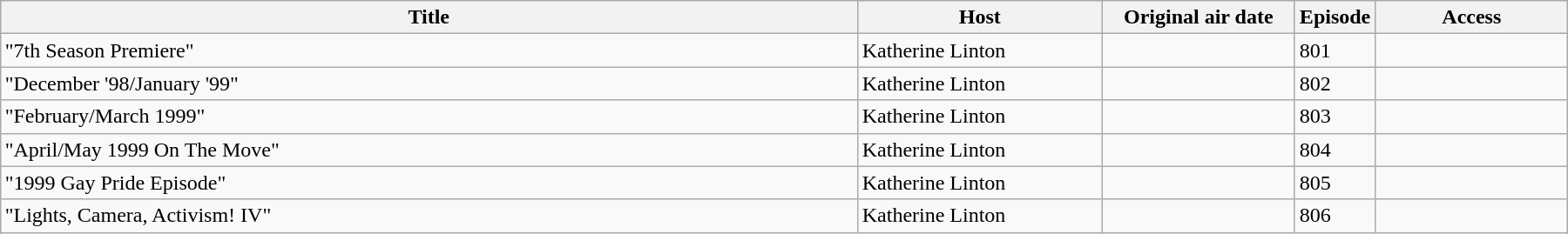<table class="wikitable" style="text-align=center; width:95%; margin:auto;">
<tr>
<th>Title</th>
<th width="180">Host</th>
<th width="140">Original air date</th>
<th width="40">Episode</th>
<th width="140">Access</th>
</tr>
<tr>
<td>"7th Season Premiere"</td>
<td>Katherine Linton</td>
<td></td>
<td>801</td>
<td></td>
</tr>
<tr>
<td>"December '98/January '99"</td>
<td>Katherine Linton</td>
<td></td>
<td>802</td>
<td></td>
</tr>
<tr>
<td>"February/March 1999"</td>
<td>Katherine Linton</td>
<td></td>
<td>803</td>
<td></td>
</tr>
<tr>
<td>"April/May 1999 On The Move"</td>
<td>Katherine Linton</td>
<td></td>
<td>804</td>
<td></td>
</tr>
<tr>
<td>"1999 Gay Pride Episode"</td>
<td>Katherine Linton</td>
<td></td>
<td>805</td>
<td></td>
</tr>
<tr>
<td>"Lights, Camera, Activism! IV"</td>
<td>Katherine Linton</td>
<td></td>
<td>806</td>
<td></td>
</tr>
</table>
